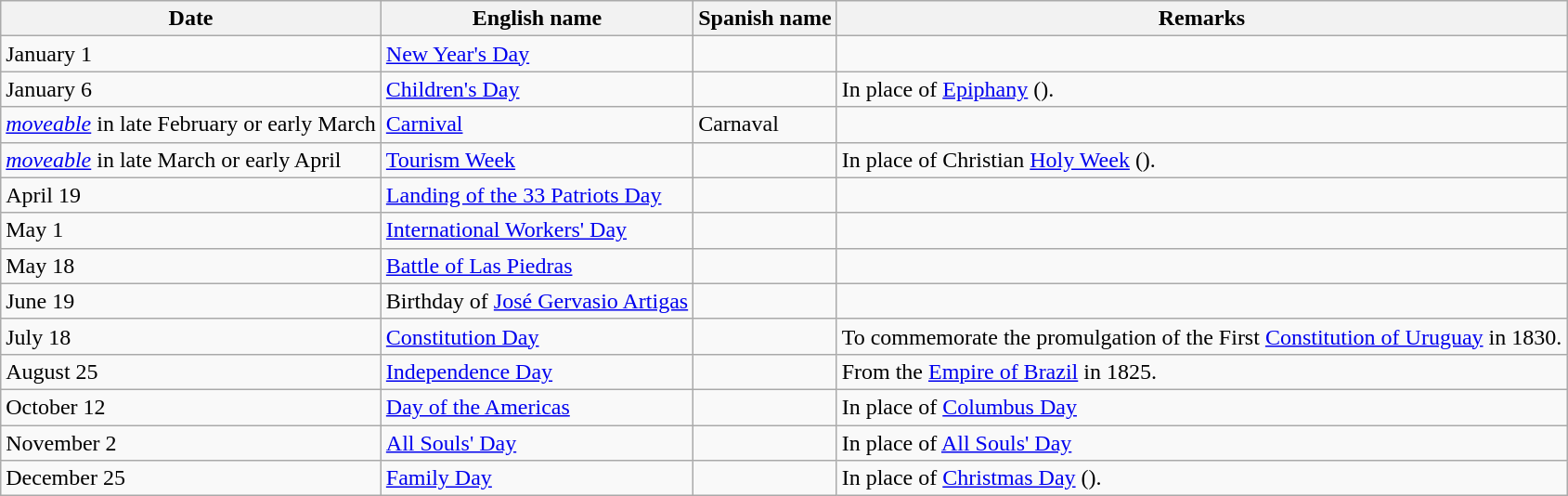<table class="wikitable">
<tr>
<th>Date</th>
<th>English name</th>
<th>Spanish name</th>
<th>Remarks</th>
</tr>
<tr>
<td>January 1</td>
<td><a href='#'>New Year's Day</a></td>
<td></td>
<td></td>
</tr>
<tr>
<td>January 6</td>
<td><a href='#'>Children's Day</a></td>
<td></td>
<td>In place of <a href='#'>Epiphany</a> ().</td>
</tr>
<tr>
<td><em><a href='#'>moveable</a></em> in late February or early March</td>
<td><a href='#'>Carnival</a></td>
<td>Carnaval</td>
<td></td>
</tr>
<tr>
<td><em><a href='#'>moveable</a></em> in late March or early April</td>
<td><a href='#'>Tourism Week</a></td>
<td></td>
<td>In place of Christian <a href='#'>Holy Week</a> ().</td>
</tr>
<tr>
<td>April 19</td>
<td><a href='#'>Landing of the 33 Patriots Day</a></td>
<td></td>
<td></td>
</tr>
<tr>
<td>May 1</td>
<td><a href='#'>International Workers' Day</a></td>
<td></td>
<td></td>
</tr>
<tr>
<td>May 18</td>
<td><a href='#'>Battle of Las Piedras</a></td>
<td></td>
<td></td>
</tr>
<tr>
<td>June 19</td>
<td>Birthday of <a href='#'>José Gervasio Artigas</a></td>
<td></td>
<td></td>
</tr>
<tr>
<td>July 18</td>
<td><a href='#'>Constitution Day</a></td>
<td></td>
<td>To commemorate the promulgation of the First <a href='#'>Constitution of Uruguay</a> in 1830.</td>
</tr>
<tr>
<td>August 25</td>
<td><a href='#'>Independence Day</a></td>
<td></td>
<td>From the <a href='#'>Empire of Brazil</a> in 1825.</td>
</tr>
<tr>
<td>October 12</td>
<td><a href='#'>Day of the Americas</a></td>
<td></td>
<td>In place of <a href='#'>Columbus Day</a></td>
</tr>
<tr>
<td>November 2</td>
<td><a href='#'>All Souls' Day</a></td>
<td></td>
<td>In place of <a href='#'>All Souls' Day</a></td>
</tr>
<tr>
<td>December 25</td>
<td><a href='#'>Family Day</a></td>
<td></td>
<td>In place of <a href='#'>Christmas Day</a> ().</td>
</tr>
</table>
